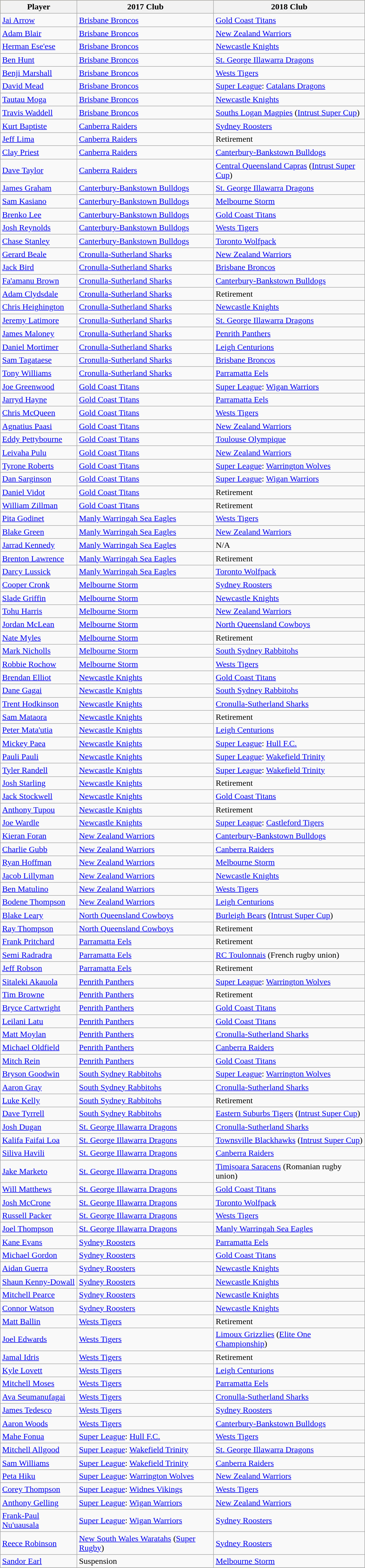<table class="wikitable sortable" style="width:700px;">
<tr bgcolor=#bdb76b>
<th>Player</th>
<th>2017 Club</th>
<th>2018 Club</th>
</tr>
<tr>
<td data-sort-value="Arrow, Jai"><a href='#'>Jai Arrow</a></td>
<td> <a href='#'>Brisbane Broncos</a></td>
<td> <a href='#'>Gold Coast Titans</a></td>
</tr>
<tr>
<td data-sort-value="Blair, Adam"><a href='#'>Adam Blair</a></td>
<td> <a href='#'>Brisbane Broncos</a></td>
<td> <a href='#'>New Zealand Warriors</a></td>
</tr>
<tr>
<td data-sort-value="Ese'ese, Herman"><a href='#'>Herman Ese'ese</a></td>
<td> <a href='#'>Brisbane Broncos</a></td>
<td> <a href='#'>Newcastle Knights</a></td>
</tr>
<tr>
<td data-sort-value="Hunt, Ben"><a href='#'>Ben Hunt</a></td>
<td> <a href='#'>Brisbane Broncos</a></td>
<td> <a href='#'>St. George Illawarra Dragons</a></td>
</tr>
<tr>
<td data-sort-value="Marshall, Benji"><a href='#'>Benji Marshall</a></td>
<td> <a href='#'>Brisbane Broncos</a></td>
<td> <a href='#'>Wests Tigers</a></td>
</tr>
<tr>
<td data-sort-value="Me, David"><a href='#'>David Mead</a></td>
<td> <a href='#'>Brisbane Broncos</a></td>
<td> <a href='#'>Super League</a>: <a href='#'>Catalans Dragons</a></td>
</tr>
<tr>
<td data-sort-value="Moga, Tautau"><a href='#'>Tautau Moga</a></td>
<td> <a href='#'>Brisbane Broncos</a></td>
<td> <a href='#'>Newcastle Knights</a></td>
</tr>
<tr>
<td data-sort-value="Waddell, Travis"><a href='#'>Travis Waddell</a></td>
<td> <a href='#'>Brisbane Broncos</a></td>
<td><a href='#'>Souths Logan Magpies</a> (<a href='#'>Intrust Super Cup</a>)</td>
</tr>
<tr>
<td data-sort-value="Baptiste, Kurt"><a href='#'>Kurt Baptiste</a></td>
<td> <a href='#'>Canberra Raiders</a></td>
<td> <a href='#'>Sydney Roosters</a></td>
</tr>
<tr>
<td data-sort-value="Lima, Jeff"><a href='#'>Jeff Lima</a></td>
<td> <a href='#'>Canberra Raiders</a></td>
<td>Retirement</td>
</tr>
<tr>
<td data-sort-value="Priest, Clay"><a href='#'>Clay Priest</a></td>
<td> <a href='#'>Canberra Raiders</a></td>
<td> <a href='#'>Canterbury-Bankstown Bulldogs</a></td>
</tr>
<tr>
<td data-sort-value="Taylor, Dave"><a href='#'>Dave Taylor</a></td>
<td> <a href='#'>Canberra Raiders</a></td>
<td><a href='#'>Central Queensland Capras</a> (<a href='#'>Intrust Super Cup</a>)</td>
</tr>
<tr>
<td data-sort-value="Graham, James"><a href='#'>James Graham</a></td>
<td> <a href='#'>Canterbury-Bankstown Bulldogs</a></td>
<td> <a href='#'>St. George Illawarra Dragons</a></td>
</tr>
<tr>
<td data-sort-value="Kasiano, Sam"><a href='#'>Sam Kasiano</a></td>
<td> <a href='#'>Canterbury-Bankstown Bulldogs</a></td>
<td> <a href='#'>Melbourne Storm</a></td>
</tr>
<tr>
<td data-sort-value="Lee, Brenko"><a href='#'>Brenko Lee</a></td>
<td> <a href='#'>Canterbury-Bankstown Bulldogs</a></td>
<td> <a href='#'>Gold Coast Titans</a></td>
</tr>
<tr>
<td data-sort-value="Reynolds, Josh"><a href='#'>Josh Reynolds</a></td>
<td> <a href='#'>Canterbury-Bankstown Bulldogs</a></td>
<td> <a href='#'>Wests Tigers</a></td>
</tr>
<tr>
<td data-sort-value="Stanley, Chase"><a href='#'>Chase Stanley</a></td>
<td> <a href='#'>Canterbury-Bankstown Bulldogs</a></td>
<td> <a href='#'>Toronto Wolfpack</a></td>
</tr>
<tr>
<td data-sort-value="Beale, Gerard"><a href='#'>Gerard Beale</a></td>
<td> <a href='#'>Cronulla-Sutherland Sharks</a></td>
<td> <a href='#'>New Zealand Warriors</a></td>
</tr>
<tr>
<td data-sort-value="Bird, Jack"><a href='#'>Jack Bird</a></td>
<td> <a href='#'>Cronulla-Sutherland Sharks</a></td>
<td> <a href='#'>Brisbane Broncos</a></td>
</tr>
<tr>
<td data-sort-value="Brown, Fa'amanu"><a href='#'>Fa'amanu Brown</a></td>
<td> <a href='#'>Cronulla-Sutherland Sharks</a></td>
<td> <a href='#'>Canterbury-Bankstown Bulldogs</a></td>
</tr>
<tr>
<td data-sort-value="Clydsdale, Adam"><a href='#'>Adam Clydsdale</a></td>
<td> <a href='#'>Cronulla-Sutherland Sharks</a></td>
<td>Retirement</td>
</tr>
<tr>
<td data-sort-value="Heighington, Chris"><a href='#'>Chris Heighington</a></td>
<td> <a href='#'>Cronulla-Sutherland Sharks</a></td>
<td> <a href='#'>Newcastle Knights</a></td>
</tr>
<tr>
<td data-sort-value="Latimore, Jeremy"><a href='#'>Jeremy Latimore</a></td>
<td> <a href='#'>Cronulla-Sutherland Sharks</a></td>
<td> <a href='#'>St. George Illawarra Dragons</a></td>
</tr>
<tr>
<td data-sort-value="Maloney, James"><a href='#'>James Maloney</a></td>
<td> <a href='#'>Cronulla-Sutherland Sharks</a></td>
<td> <a href='#'>Penrith Panthers</a></td>
</tr>
<tr>
<td data-sort-value="Mortimer, Daniel"><a href='#'>Daniel Mortimer</a></td>
<td> <a href='#'>Cronulla-Sutherland Sharks</a></td>
<td> <a href='#'>Leigh Centurions</a></td>
</tr>
<tr>
<td data-sort-value="Tagataese, Sam"><a href='#'>Sam Tagataese</a></td>
<td> <a href='#'>Cronulla-Sutherland Sharks</a></td>
<td> <a href='#'>Brisbane Broncos</a></td>
</tr>
<tr>
<td data-sort-value="Williams, Tony"><a href='#'>Tony Williams</a></td>
<td> <a href='#'>Cronulla-Sutherland Sharks</a></td>
<td> <a href='#'>Parramatta Eels</a></td>
</tr>
<tr>
<td data-sort-value="Greenwood, Joe"><a href='#'>Joe Greenwood</a></td>
<td> <a href='#'>Gold Coast Titans</a></td>
<td> <a href='#'>Super League</a>: <a href='#'>Wigan Warriors</a></td>
</tr>
<tr>
<td data-sort-value="Hayne, Jarryd"><a href='#'>Jarryd Hayne</a></td>
<td> <a href='#'>Gold Coast Titans</a></td>
<td> <a href='#'>Parramatta Eels</a></td>
</tr>
<tr>
<td data-sort-value="McQueen, Chris"><a href='#'>Chris McQueen</a></td>
<td> <a href='#'>Gold Coast Titans</a></td>
<td> <a href='#'>Wests Tigers</a></td>
</tr>
<tr>
<td data-sort-value="Paasi, Agnatius"><a href='#'>Agnatius Paasi</a></td>
<td> <a href='#'>Gold Coast Titans</a></td>
<td> <a href='#'>New Zealand Warriors</a></td>
</tr>
<tr>
<td data-sort-value="Pettybourne, Eddy"><a href='#'>Eddy Pettybourne</a></td>
<td> <a href='#'>Gold Coast Titans</a></td>
<td> <a href='#'>Toulouse Olympique</a></td>
</tr>
<tr>
<td data-sort-value="Pulu, Leivaha"><a href='#'>Leivaha Pulu</a></td>
<td> <a href='#'>Gold Coast Titans</a></td>
<td> <a href='#'>New Zealand Warriors</a></td>
</tr>
<tr>
<td data-sort-value="Roberts, Tyrone"><a href='#'>Tyrone Roberts</a></td>
<td> <a href='#'>Gold Coast Titans</a></td>
<td> <a href='#'>Super League</a>: <a href='#'>Warrington Wolves</a></td>
</tr>
<tr>
<td data-sort-value="Sarginson, Dan"><a href='#'>Dan Sarginson</a></td>
<td> <a href='#'>Gold Coast Titans</a></td>
<td> <a href='#'>Super League</a>: <a href='#'>Wigan Warriors</a></td>
</tr>
<tr>
<td data-sort-value="Vidot, Daniel"><a href='#'>Daniel Vidot</a></td>
<td> <a href='#'>Gold Coast Titans</a></td>
<td>Retirement</td>
</tr>
<tr>
<td data-sort-value="Zillman, William"><a href='#'>William Zillman</a></td>
<td> <a href='#'>Gold Coast Titans</a></td>
<td>Retirement</td>
</tr>
<tr>
<td data-sort-value="Godinet, Pita"><a href='#'>Pita Godinet</a></td>
<td> <a href='#'>Manly Warringah Sea Eagles</a></td>
<td> <a href='#'>Wests Tigers</a></td>
</tr>
<tr>
<td data-sort-value="Green, Blake"><a href='#'>Blake Green</a></td>
<td> <a href='#'>Manly Warringah Sea Eagles</a></td>
<td> <a href='#'>New Zealand Warriors</a></td>
</tr>
<tr>
<td data-sort-value="Kennedy, Jarrad"><a href='#'>Jarrad Kennedy</a></td>
<td> <a href='#'>Manly Warringah Sea Eagles</a></td>
<td>N/A</td>
</tr>
<tr>
<td data-sort-value="Lawrence, Brenton"><a href='#'>Brenton Lawrence</a></td>
<td> <a href='#'>Manly Warringah Sea Eagles</a></td>
<td>Retirement</td>
</tr>
<tr>
<td data-sort-value="Lussick, Darcy"><a href='#'>Darcy Lussick</a></td>
<td> <a href='#'>Manly Warringah Sea Eagles</a></td>
<td> <a href='#'>Toronto Wolfpack</a></td>
</tr>
<tr>
<td data-sort-value="Cronk, Cooper"><a href='#'>Cooper Cronk</a></td>
<td> <a href='#'>Melbourne Storm</a></td>
<td> <a href='#'>Sydney Roosters</a></td>
</tr>
<tr>
<td data-sort-value="Griffin, Slade"><a href='#'>Slade Griffin</a></td>
<td> <a href='#'>Melbourne Storm</a></td>
<td> <a href='#'>Newcastle Knights</a></td>
</tr>
<tr>
<td data-sort-value="Harris, Tohu"><a href='#'>Tohu Harris</a></td>
<td> <a href='#'>Melbourne Storm</a></td>
<td> <a href='#'>New Zealand Warriors</a></td>
</tr>
<tr>
<td data-sort-value="McLean, Jordan"><a href='#'>Jordan McLean</a></td>
<td> <a href='#'>Melbourne Storm</a></td>
<td> <a href='#'>North Queensland Cowboys</a></td>
</tr>
<tr>
<td data-sort-value="Myles, Nate"><a href='#'>Nate Myles</a></td>
<td> <a href='#'>Melbourne Storm</a></td>
<td>Retirement</td>
</tr>
<tr>
<td data-sort-value="Nicholls, Mark"><a href='#'>Mark Nicholls</a></td>
<td> <a href='#'>Melbourne Storm</a></td>
<td> <a href='#'>South Sydney Rabbitohs</a></td>
</tr>
<tr>
<td data-sort-value="Rochow, Robbie"><a href='#'>Robbie Rochow</a></td>
<td> <a href='#'>Melbourne Storm</a></td>
<td> <a href='#'>Wests Tigers</a></td>
</tr>
<tr>
<td data-sort-value="Elliot, Brendan"><a href='#'>Brendan Elliot</a></td>
<td> <a href='#'>Newcastle Knights</a></td>
<td> <a href='#'>Gold Coast Titans</a></td>
</tr>
<tr>
<td data-sort-value="Gagai, Dane"><a href='#'>Dane Gagai</a></td>
<td> <a href='#'>Newcastle Knights</a></td>
<td> <a href='#'>South Sydney Rabbitohs</a></td>
</tr>
<tr>
<td data-sort-value="Hodkinson, Trent"><a href='#'>Trent Hodkinson</a></td>
<td> <a href='#'>Newcastle Knights</a></td>
<td> <a href='#'>Cronulla-Sutherland Sharks</a></td>
</tr>
<tr>
<td data-sort-value="Mataora, Sam"><a href='#'>Sam Mataora</a></td>
<td> <a href='#'>Newcastle Knights</a></td>
<td>Retirement</td>
</tr>
<tr>
<td data-sort-value="Mata'utia, Peter"><a href='#'>Peter Mata'utia</a></td>
<td> <a href='#'>Newcastle Knights</a></td>
<td> <a href='#'>Leigh Centurions</a></td>
</tr>
<tr>
<td data-sort-value="Paea, Mickey"><a href='#'>Mickey Paea</a></td>
<td> <a href='#'>Newcastle Knights</a></td>
<td> <a href='#'>Super League</a>: <a href='#'>Hull F.C.</a></td>
</tr>
<tr>
<td data-sort-value="Pauli, Pauli"><a href='#'>Pauli Pauli</a></td>
<td> <a href='#'>Newcastle Knights</a></td>
<td> <a href='#'>Super League</a>: <a href='#'>Wakefield Trinity</a></td>
</tr>
<tr>
<td data-sort-value="Randell, Tyler"><a href='#'>Tyler Randell</a></td>
<td> <a href='#'>Newcastle Knights</a></td>
<td> <a href='#'>Super League</a>: <a href='#'>Wakefield Trinity</a></td>
</tr>
<tr>
<td data-sort-value="Starling, Josh"><a href='#'>Josh Starling</a></td>
<td> <a href='#'>Newcastle Knights</a></td>
<td>Retirement</td>
</tr>
<tr>
<td data-sort-value="Stockwell, Jack"><a href='#'>Jack Stockwell</a></td>
<td> <a href='#'>Newcastle Knights</a></td>
<td> <a href='#'>Gold Coast Titans</a></td>
</tr>
<tr>
<td data-sort-value="Tupou, Anthony"><a href='#'>Anthony Tupou</a></td>
<td> <a href='#'>Newcastle Knights</a></td>
<td>Retirement</td>
</tr>
<tr>
<td data-sort-value="Wardle, Joe"><a href='#'>Joe Wardle</a></td>
<td> <a href='#'>Newcastle Knights</a></td>
<td> <a href='#'>Super League</a>: <a href='#'>Castleford Tigers</a></td>
</tr>
<tr>
<td data-sort-value="Foran, Kieran"><a href='#'>Kieran Foran</a></td>
<td> <a href='#'>New Zealand Warriors</a></td>
<td> <a href='#'>Canterbury-Bankstown Bulldogs</a></td>
</tr>
<tr>
<td data-sort-value="Gubb, Charlie"><a href='#'>Charlie Gubb</a></td>
<td> <a href='#'>New Zealand Warriors</a></td>
<td> <a href='#'>Canberra Raiders</a></td>
</tr>
<tr>
<td data-sort-value="Hoffman, Ryan"><a href='#'>Ryan Hoffman</a></td>
<td> <a href='#'>New Zealand Warriors</a></td>
<td> <a href='#'>Melbourne Storm</a></td>
</tr>
<tr>
<td data-sort-value="Lillyman, Jacob"><a href='#'>Jacob Lillyman</a></td>
<td> <a href='#'>New Zealand Warriors</a></td>
<td> <a href='#'>Newcastle Knights</a></td>
</tr>
<tr>
<td data-sort-value="Matulino, Ben"><a href='#'>Ben Matulino</a></td>
<td> <a href='#'>New Zealand Warriors</a></td>
<td> <a href='#'>Wests Tigers</a></td>
</tr>
<tr>
<td data-sort-value="Thompson, Bodene"><a href='#'>Bodene Thompson</a></td>
<td> <a href='#'>New Zealand Warriors</a></td>
<td> <a href='#'>Leigh Centurions</a></td>
</tr>
<tr>
<td data-sort-value="Leary, Blake"><a href='#'>Blake Leary</a></td>
<td> <a href='#'>North Queensland Cowboys</a></td>
<td><a href='#'>Burleigh Bears</a> (<a href='#'>Intrust Super Cup</a>)</td>
</tr>
<tr>
<td data-sort-value="Thompson, Ray"><a href='#'>Ray Thompson</a></td>
<td> <a href='#'>North Queensland Cowboys</a></td>
<td>Retirement</td>
</tr>
<tr>
<td data-sort-value="Pritchard, Frank"><a href='#'>Frank Pritchard</a></td>
<td> <a href='#'>Parramatta Eels</a></td>
<td>Retirement</td>
</tr>
<tr>
<td data-sort-value="Radradra, Semi"><a href='#'>Semi Radradra</a></td>
<td> <a href='#'>Parramatta Eels</a></td>
<td><a href='#'>RC Toulonnais</a> (French rugby union)</td>
</tr>
<tr>
<td data-sort-value="Robson, Jeff"><a href='#'>Jeff Robson</a></td>
<td> <a href='#'>Parramatta Eels</a></td>
<td>Retirement</td>
</tr>
<tr>
<td data-sort-value="Akauola, Sitaleki"><a href='#'>Sitaleki Akauola</a></td>
<td> <a href='#'>Penrith Panthers</a></td>
<td> <a href='#'>Super League</a>: <a href='#'>Warrington Wolves</a></td>
</tr>
<tr>
<td data-sort-value="Browne, Tim"><a href='#'>Tim Browne</a></td>
<td> <a href='#'>Penrith Panthers</a></td>
<td>Retirement</td>
</tr>
<tr>
<td data-sort-value="Cartwright, Bryce"><a href='#'>Bryce Cartwright</a></td>
<td> <a href='#'>Penrith Panthers</a></td>
<td> <a href='#'>Gold Coast Titans</a></td>
</tr>
<tr>
<td data-sort-value="Latu, Leilani"><a href='#'>Leilani Latu</a></td>
<td> <a href='#'>Penrith Panthers</a></td>
<td> <a href='#'>Gold Coast Titans</a></td>
</tr>
<tr>
<td data-sort-value="Moylan, Matt"><a href='#'>Matt Moylan</a></td>
<td> <a href='#'>Penrith Panthers</a></td>
<td> <a href='#'>Cronulla-Sutherland Sharks</a></td>
</tr>
<tr>
<td data-sort-value="Oldfield, Michael"><a href='#'>Michael Oldfield</a></td>
<td> <a href='#'>Penrith Panthers</a></td>
<td> <a href='#'>Canberra Raiders</a></td>
</tr>
<tr>
<td data-sort-value="Rein, Mitch"><a href='#'>Mitch Rein</a></td>
<td> <a href='#'>Penrith Panthers</a></td>
<td> <a href='#'>Gold Coast Titans</a></td>
</tr>
<tr>
<td data-sort-value="Goodwin, Bryson"><a href='#'>Bryson Goodwin</a></td>
<td> <a href='#'>South Sydney Rabbitohs</a></td>
<td> <a href='#'>Super League</a>: <a href='#'>Warrington Wolves</a></td>
</tr>
<tr>
<td data-sort-value="Gray, Aaron"><a href='#'>Aaron Gray</a></td>
<td> <a href='#'>South Sydney Rabbitohs</a></td>
<td> <a href='#'>Cronulla-Sutherland Sharks</a></td>
</tr>
<tr>
<td data-sort-value="Kelly, Luke"><a href='#'>Luke Kelly</a></td>
<td> <a href='#'>South Sydney Rabbitohs</a></td>
<td>Retirement</td>
</tr>
<tr>
<td data-sort-value="Tyrrell, Dave"><a href='#'>Dave Tyrrell</a></td>
<td> <a href='#'>South Sydney Rabbitohs</a></td>
<td><a href='#'>Eastern Suburbs Tigers</a> (<a href='#'>Intrust Super Cup</a>)</td>
</tr>
<tr>
<td data-sort-value="Dugan, Josh"><a href='#'>Josh Dugan</a></td>
<td> <a href='#'>St. George Illawarra Dragons</a></td>
<td> <a href='#'>Cronulla-Sutherland Sharks</a></td>
</tr>
<tr>
<td data-sort-value="Faifai Loa, Kalifa"><a href='#'>Kalifa Faifai Loa</a></td>
<td> <a href='#'>St. George Illawarra Dragons</a></td>
<td><a href='#'>Townsville Blackhawks</a> (<a href='#'>Intrust Super Cup</a>)</td>
</tr>
<tr>
<td data-sort-value="Havili, Siliva"><a href='#'>Siliva Havili</a></td>
<td> <a href='#'>St. George Illawarra Dragons</a></td>
<td> <a href='#'>Canberra Raiders</a></td>
</tr>
<tr>
<td data-sort-value="Marketo, Jake"><a href='#'>Jake Marketo</a></td>
<td> <a href='#'>St. George Illawarra Dragons</a></td>
<td><a href='#'>Timișoara Saracens</a> (Romanian rugby union)</td>
</tr>
<tr>
<td data-sort-value="Matthews, Will"><a href='#'>Will Matthews</a></td>
<td> <a href='#'>St. George Illawarra Dragons</a></td>
<td> <a href='#'>Gold Coast Titans</a></td>
</tr>
<tr>
<td data-sort-value="McCrone, Josh"><a href='#'>Josh McCrone</a></td>
<td> <a href='#'>St. George Illawarra Dragons</a></td>
<td> <a href='#'>Toronto Wolfpack</a></td>
</tr>
<tr>
<td data-sort-value="Packer, Russell"><a href='#'>Russell Packer</a></td>
<td> <a href='#'>St. George Illawarra Dragons</a></td>
<td> <a href='#'>Wests Tigers</a></td>
</tr>
<tr>
<td data-sort-value="Thompson, Joel"><a href='#'>Joel Thompson</a></td>
<td> <a href='#'>St. George Illawarra Dragons</a></td>
<td> <a href='#'>Manly Warringah Sea Eagles</a></td>
</tr>
<tr>
<td data-sort-value="Evans, Kane"><a href='#'>Kane Evans</a></td>
<td> <a href='#'>Sydney Roosters</a></td>
<td> <a href='#'>Parramatta Eels</a></td>
</tr>
<tr>
<td data-sort-value="Gordon, Michael"><a href='#'>Michael Gordon</a></td>
<td> <a href='#'>Sydney Roosters</a></td>
<td> <a href='#'>Gold Coast Titans</a></td>
</tr>
<tr>
<td data-sort-value="Guerra, Aidan"><a href='#'>Aidan Guerra</a></td>
<td> <a href='#'>Sydney Roosters</a></td>
<td> <a href='#'>Newcastle Knights</a></td>
</tr>
<tr>
<td data-sort-value="Kenny-Dowall, Shaun"><a href='#'>Shaun Kenny-Dowall</a></td>
<td> <a href='#'>Sydney Roosters</a></td>
<td> <a href='#'>Newcastle Knights</a></td>
</tr>
<tr>
<td data-sort-value="Pearce, Mitchell"><a href='#'>Mitchell Pearce</a></td>
<td> <a href='#'>Sydney Roosters</a></td>
<td> <a href='#'>Newcastle Knights</a></td>
</tr>
<tr>
<td data-sort-value="Watson, Connor"><a href='#'>Connor Watson</a></td>
<td> <a href='#'>Sydney Roosters</a></td>
<td> <a href='#'>Newcastle Knights</a></td>
</tr>
<tr>
<td data-sort-value="Ballin, Matt"><a href='#'>Matt Ballin</a></td>
<td> <a href='#'>Wests Tigers</a></td>
<td>Retirement</td>
</tr>
<tr>
<td data-sort-value="Edwards, Joel"><a href='#'>Joel Edwards</a></td>
<td> <a href='#'>Wests Tigers</a></td>
<td> <a href='#'>Limoux Grizzlies</a> (<a href='#'>Elite One Championship</a>)</td>
</tr>
<tr>
<td data-sort-value="Idris, Jamal"><a href='#'>Jamal Idris</a></td>
<td> <a href='#'>Wests Tigers</a></td>
<td>Retirement</td>
</tr>
<tr>
<td data-sort-value="Lovett, Kyle"><a href='#'>Kyle Lovett</a></td>
<td> <a href='#'>Wests Tigers</a></td>
<td> <a href='#'>Leigh Centurions</a></td>
</tr>
<tr>
<td data-sort-value="Moses, Mitchell"><a href='#'>Mitchell Moses</a></td>
<td> <a href='#'>Wests Tigers</a></td>
<td> <a href='#'>Parramatta Eels</a></td>
</tr>
<tr>
<td data-sort-value="Seumanufagai, Ava"><a href='#'>Ava Seumanufagai</a></td>
<td> <a href='#'>Wests Tigers</a></td>
<td> <a href='#'>Cronulla-Sutherland Sharks</a></td>
</tr>
<tr>
<td data-sort-value="Tedesco, James"><a href='#'>James Tedesco</a></td>
<td> <a href='#'>Wests Tigers</a></td>
<td> <a href='#'>Sydney Roosters</a></td>
</tr>
<tr>
<td data-sort-value="Woods, Aaron"><a href='#'>Aaron Woods</a></td>
<td> <a href='#'>Wests Tigers</a></td>
<td> <a href='#'>Canterbury-Bankstown Bulldogs</a></td>
</tr>
<tr>
<td data-sort-value="Fonua, Mahe"><a href='#'>Mahe Fonua</a></td>
<td> <a href='#'>Super League</a>: <a href='#'>Hull F.C.</a></td>
<td> <a href='#'>Wests Tigers</a></td>
</tr>
<tr>
<td data-sort-value="Allgood, Mitchell"><a href='#'>Mitchell Allgood</a></td>
<td> <a href='#'>Super League</a>: <a href='#'>Wakefield Trinity</a></td>
<td> <a href='#'>St. George Illawarra Dragons</a></td>
</tr>
<tr>
<td data-sort-value="Williams, Sam"><a href='#'>Sam Williams</a></td>
<td> <a href='#'>Super League</a>: <a href='#'>Wakefield Trinity</a></td>
<td> <a href='#'>Canberra Raiders</a></td>
</tr>
<tr>
<td data-sort-value="Hiku, Peta"><a href='#'>Peta Hiku</a></td>
<td> <a href='#'>Super League</a>: <a href='#'>Warrington Wolves</a></td>
<td> <a href='#'>New Zealand Warriors</a></td>
</tr>
<tr>
<td data-sort-value="Thompson, Corey"><a href='#'>Corey Thompson</a></td>
<td> <a href='#'>Super League</a>: <a href='#'>Widnes Vikings</a></td>
<td> <a href='#'>Wests Tigers</a></td>
</tr>
<tr>
<td data-sort-value="Gelling, Anthony"><a href='#'>Anthony Gelling</a></td>
<td> <a href='#'>Super League</a>: <a href='#'>Wigan Warriors</a></td>
<td> <a href='#'>New Zealand Warriors</a></td>
</tr>
<tr>
<td data-sort-value="Nu'uausala, Frank-Paul"><a href='#'>Frank-Paul Nu'uausala</a></td>
<td> <a href='#'>Super League</a>: <a href='#'>Wigan Warriors</a></td>
<td> <a href='#'>Sydney Roosters</a></td>
</tr>
<tr>
<td data-sort-value="Robinson, Reece"><a href='#'>Reece Robinson</a></td>
<td><a href='#'>New South Wales Waratahs</a> (<a href='#'>Super Rugby</a>)</td>
<td> <a href='#'>Sydney Roosters</a></td>
</tr>
<tr>
<td data-sort-value="Earl, Sandor"><a href='#'>Sandor Earl</a></td>
<td>Suspension</td>
<td> <a href='#'>Melbourne Storm</a></td>
</tr>
<tr>
</tr>
</table>
